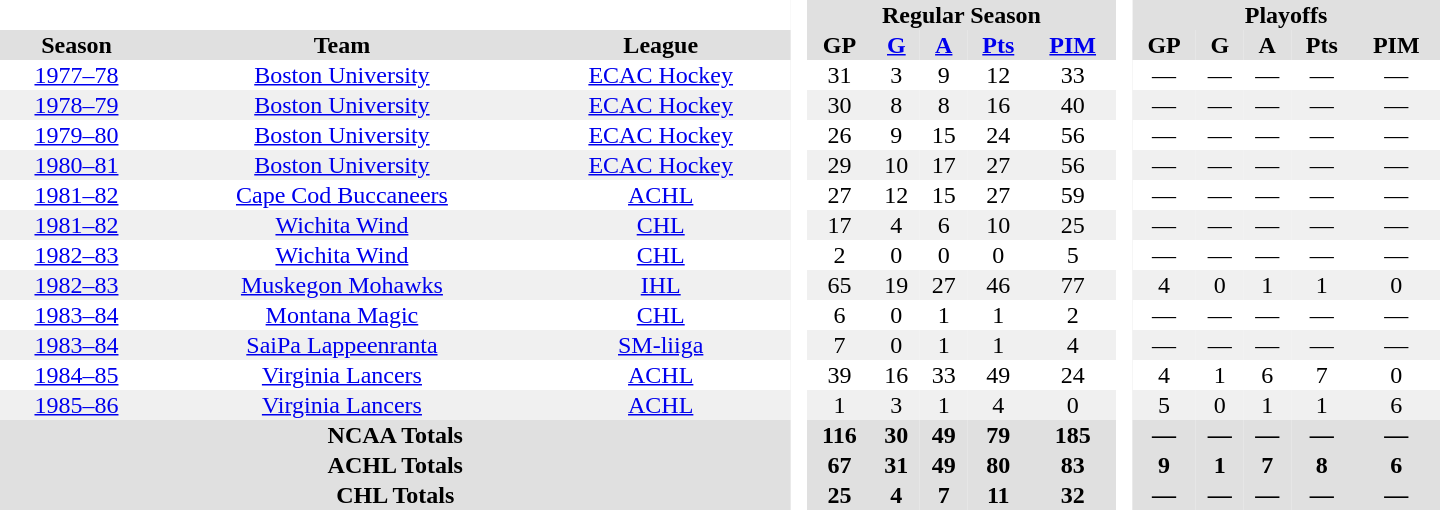<table border="0" cellpadding="1" cellspacing="0" style="text-align:center; width:60em">
<tr bgcolor="#e0e0e0">
<th colspan="3"  bgcolor="#ffffff"> </th>
<th rowspan="99" bgcolor="#ffffff"> </th>
<th colspan="5">Regular Season</th>
<th rowspan="99" bgcolor="#ffffff"> </th>
<th colspan="5">Playoffs</th>
</tr>
<tr bgcolor="#e0e0e0">
<th>Season</th>
<th>Team</th>
<th>League</th>
<th>GP</th>
<th><a href='#'>G</a></th>
<th><a href='#'>A</a></th>
<th><a href='#'>Pts</a></th>
<th><a href='#'>PIM</a></th>
<th>GP</th>
<th>G</th>
<th>A</th>
<th>Pts</th>
<th>PIM</th>
</tr>
<tr>
<td><a href='#'>1977–78</a></td>
<td><a href='#'>Boston University</a></td>
<td><a href='#'>ECAC Hockey</a></td>
<td>31</td>
<td>3</td>
<td>9</td>
<td>12</td>
<td>33</td>
<td>—</td>
<td>—</td>
<td>—</td>
<td>—</td>
<td>—</td>
</tr>
<tr bgcolor=f0f0f0>
<td><a href='#'>1978–79</a></td>
<td><a href='#'>Boston University</a></td>
<td><a href='#'>ECAC Hockey</a></td>
<td>30</td>
<td>8</td>
<td>8</td>
<td>16</td>
<td>40</td>
<td>—</td>
<td>—</td>
<td>—</td>
<td>—</td>
<td>—</td>
</tr>
<tr>
<td><a href='#'>1979–80</a></td>
<td><a href='#'>Boston University</a></td>
<td><a href='#'>ECAC Hockey</a></td>
<td>26</td>
<td>9</td>
<td>15</td>
<td>24</td>
<td>56</td>
<td>—</td>
<td>—</td>
<td>—</td>
<td>—</td>
<td>—</td>
</tr>
<tr bgcolor=f0f0f0>
<td><a href='#'>1980–81</a></td>
<td><a href='#'>Boston University</a></td>
<td><a href='#'>ECAC Hockey</a></td>
<td>29</td>
<td>10</td>
<td>17</td>
<td>27</td>
<td>56</td>
<td>—</td>
<td>—</td>
<td>—</td>
<td>—</td>
<td>—</td>
</tr>
<tr>
<td><a href='#'>1981–82</a></td>
<td><a href='#'>Cape Cod Buccaneers</a></td>
<td><a href='#'>ACHL</a></td>
<td>27</td>
<td>12</td>
<td>15</td>
<td>27</td>
<td>59</td>
<td>—</td>
<td>—</td>
<td>—</td>
<td>—</td>
<td>—</td>
</tr>
<tr bgcolor=f0f0f0>
<td><a href='#'>1981–82</a></td>
<td><a href='#'>Wichita Wind</a></td>
<td><a href='#'>CHL</a></td>
<td>17</td>
<td>4</td>
<td>6</td>
<td>10</td>
<td>25</td>
<td>—</td>
<td>—</td>
<td>—</td>
<td>—</td>
<td>—</td>
</tr>
<tr>
<td><a href='#'>1982–83</a></td>
<td><a href='#'>Wichita Wind</a></td>
<td><a href='#'>CHL</a></td>
<td>2</td>
<td>0</td>
<td>0</td>
<td>0</td>
<td>5</td>
<td>—</td>
<td>—</td>
<td>—</td>
<td>—</td>
<td>—</td>
</tr>
<tr bgcolor=f0f0f0>
<td><a href='#'>1982–83</a></td>
<td><a href='#'>Muskegon Mohawks</a></td>
<td><a href='#'>IHL</a></td>
<td>65</td>
<td>19</td>
<td>27</td>
<td>46</td>
<td>77</td>
<td>4</td>
<td>0</td>
<td>1</td>
<td>1</td>
<td>0</td>
</tr>
<tr>
<td><a href='#'>1983–84</a></td>
<td><a href='#'>Montana Magic</a></td>
<td><a href='#'>CHL</a></td>
<td>6</td>
<td>0</td>
<td>1</td>
<td>1</td>
<td>2</td>
<td>—</td>
<td>—</td>
<td>—</td>
<td>—</td>
<td>—</td>
</tr>
<tr bgcolor=f0f0f0>
<td><a href='#'>1983–84</a></td>
<td><a href='#'>SaiPa Lappeenranta</a></td>
<td><a href='#'>SM-liiga</a></td>
<td>7</td>
<td>0</td>
<td>1</td>
<td>1</td>
<td>4</td>
<td>—</td>
<td>—</td>
<td>—</td>
<td>—</td>
<td>—</td>
</tr>
<tr>
<td><a href='#'>1984–85</a></td>
<td><a href='#'>Virginia Lancers</a></td>
<td><a href='#'>ACHL</a></td>
<td>39</td>
<td>16</td>
<td>33</td>
<td>49</td>
<td>24</td>
<td>4</td>
<td>1</td>
<td>6</td>
<td>7</td>
<td>0</td>
</tr>
<tr bgcolor=f0f0f0>
<td><a href='#'>1985–86</a></td>
<td><a href='#'>Virginia Lancers</a></td>
<td><a href='#'>ACHL</a></td>
<td>1</td>
<td>3</td>
<td>1</td>
<td>4</td>
<td>0</td>
<td>5</td>
<td>0</td>
<td>1</td>
<td>1</td>
<td>6</td>
</tr>
<tr bgcolor="#e0e0e0">
<th colspan="3">NCAA Totals</th>
<th>116</th>
<th>30</th>
<th>49</th>
<th>79</th>
<th>185</th>
<th>—</th>
<th>—</th>
<th>—</th>
<th>—</th>
<th>—</th>
</tr>
<tr bgcolor="#e0e0e0">
<th colspan="3">ACHL Totals</th>
<th>67</th>
<th>31</th>
<th>49</th>
<th>80</th>
<th>83</th>
<th>9</th>
<th>1</th>
<th>7</th>
<th>8</th>
<th>6</th>
</tr>
<tr bgcolor="#e0e0e0">
<th colspan="3">CHL Totals</th>
<th>25</th>
<th>4</th>
<th>7</th>
<th>11</th>
<th>32</th>
<th>—</th>
<th>—</th>
<th>—</th>
<th>—</th>
<th>—</th>
</tr>
</table>
